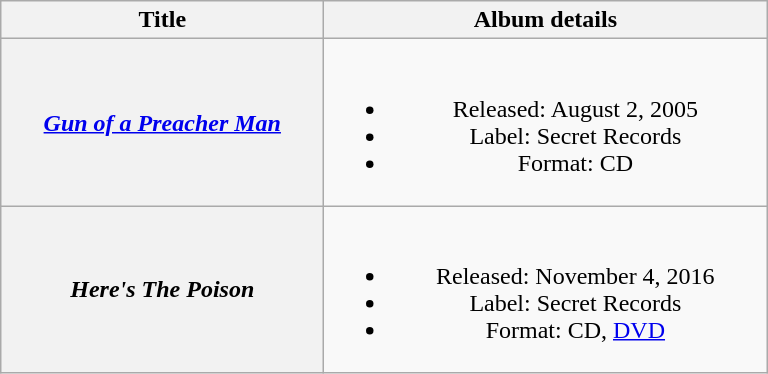<table class="wikitable plainrowheaders" style="text-align:center;" border="1">
<tr>
<th scope="col" style="width:13em;">Title</th>
<th scope="col" style="width:18em;">Album details</th>
</tr>
<tr>
<th scope="row"><em><a href='#'>Gun of a Preacher Man</a></em></th>
<td><br><ul><li>Released: August 2, 2005</li><li>Label: Secret Records</li><li>Format: CD</li></ul></td>
</tr>
<tr>
<th scope="row"><em>Here's The Poison</em></th>
<td><br><ul><li>Released: November 4, 2016</li><li>Label: Secret Records</li><li>Format: CD, <a href='#'>DVD</a></li></ul></td>
</tr>
</table>
